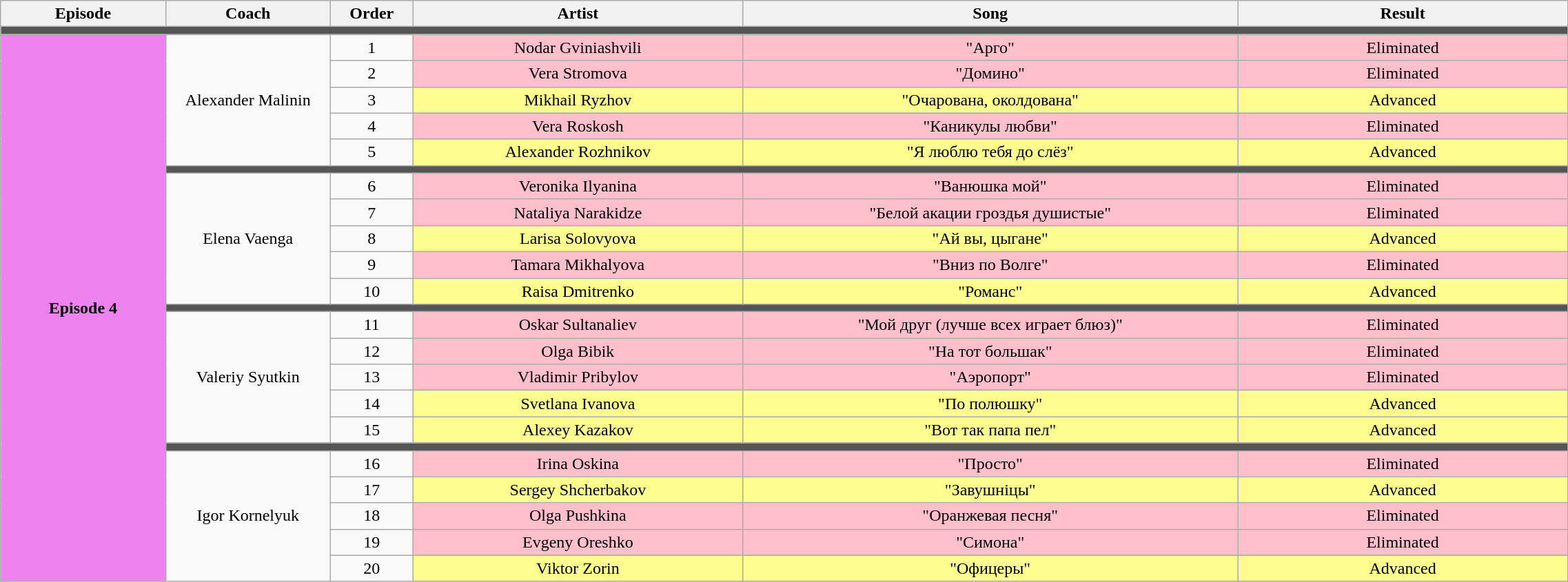<table class="wikitable" style="text-align: center; width:120%;">
<tr>
<th style="width:10%;">Episode</th>
<th style="width:10%;">Coach</th>
<th style="width:05%;">Order</th>
<th style="width:20%;">Artist</th>
<th style="width:30%;">Song</th>
<th style="width:20%;">Result</th>
</tr>
<tr>
<td colspan="6" style="background:#555;"></td>
</tr>
<tr>
<th rowspan=23 style="background:#EE82EE; width:06%;">Episode 4<br><small> </small></th>
<td rowspan=5>Alexander Malinin</td>
<td>1</td>
<td style="background:pink;">Nodar Gviniashvili</td>
<td style="background:pink;">"Арго"</td>
<td style="background:pink;">Eliminated</td>
</tr>
<tr>
<td>2</td>
<td style="background:pink;">Vera Stromova</td>
<td style="background:pink;">"Домино"</td>
<td style="background:pink;">Eliminated</td>
</tr>
<tr>
<td>3</td>
<td style="background:#fdfc8f;">Mikhail Ryzhov</td>
<td style="background:#fdfc8f;">"Очарована, околдована"</td>
<td style="background:#fdfc8f;">Advanced</td>
</tr>
<tr>
<td>4</td>
<td style="background:pink;">Vera Roskosh</td>
<td style="background:pink;">"Каникулы любви"</td>
<td style="background:pink;">Eliminated</td>
</tr>
<tr>
<td>5</td>
<td style="background:#fdfc8f;">Alexander Rozhnikov</td>
<td style="background:#fdfc8f;">"Я люблю тебя до слёз"</td>
<td style="background:#fdfc8f;">Advanced</td>
</tr>
<tr>
<td colspan=6 style="background:#555555;"></td>
</tr>
<tr>
<td rowspan=5>Elena Vaenga</td>
<td>6</td>
<td style="background:pink;">Veronika Ilyanina</td>
<td style="background:pink;">"Ванюшка мой"</td>
<td style="background:pink;">Eliminated</td>
</tr>
<tr>
<td>7</td>
<td style="background:pink;">Nataliya Narakidze</td>
<td style="background:pink;">"Белой акации гроздья душистые"</td>
<td style="background:pink;">Eliminated</td>
</tr>
<tr>
<td>8</td>
<td style="background:#fdfc8f;">Larisa Solovyova</td>
<td style="background:#fdfc8f;">"Ай вы, цыгане"</td>
<td style="background:#fdfc8f;">Advanced</td>
</tr>
<tr>
<td>9</td>
<td style="background:pink;">Tamara Mikhalyova</td>
<td style="background:pink;">"Вниз по Волге"</td>
<td style="background:pink;">Eliminated</td>
</tr>
<tr>
<td>10</td>
<td style="background:#fdfc8f;">Raisa Dmitrenko</td>
<td style="background:#fdfc8f;">"Романс"</td>
<td style="background:#fdfc8f;">Advanced</td>
</tr>
<tr>
<td colspan=6 style="background:#555555;"></td>
</tr>
<tr>
<td rowspan=5>Valeriy Syutkin</td>
<td>11</td>
<td style="background:pink;">Oskar Sultanaliev</td>
<td style="background:pink;">"Мой друг (лучше всех играет блюз)"</td>
<td style="background:pink;">Eliminated</td>
</tr>
<tr>
<td>12</td>
<td style="background:pink;">Olga Bibik</td>
<td style="background:pink;">"На тот большак"</td>
<td style="background:pink;">Eliminated</td>
</tr>
<tr>
<td>13</td>
<td style="background:pink;">Vladimir Pribylov</td>
<td style="background:pink;">"Аэропорт"</td>
<td style="background:pink;">Eliminated</td>
</tr>
<tr>
<td>14</td>
<td style="background:#fdfc8f;">Svetlana Ivanova</td>
<td style="background:#fdfc8f;">"По полюшку"</td>
<td style="background:#fdfc8f;">Advanced</td>
</tr>
<tr>
<td>15</td>
<td style="background:#fdfc8f;">Alexey Kazakov</td>
<td style="background:#fdfc8f;">"Вот так папа пел"</td>
<td style="background:#fdfc8f;">Advanced</td>
</tr>
<tr>
<td colspan=6 style="background:#555555;"></td>
</tr>
<tr>
<td rowspan=5>Igor Kornelyuk</td>
<td>16</td>
<td style="background:pink;">Irina Oskina</td>
<td style="background:pink;">"Просто"</td>
<td style="background:pink;">Eliminated</td>
</tr>
<tr>
<td>17</td>
<td style="background:#fdfc8f;">Sergey Shcherbakov</td>
<td style="background:#fdfc8f;">"Завушнiцы"</td>
<td style="background:#fdfc8f;">Advanced</td>
</tr>
<tr>
<td>18</td>
<td style="background:pink;">Olga Pushkina</td>
<td style="background:pink;">"Оранжевая песня"</td>
<td style="background:pink;">Eliminated</td>
</tr>
<tr>
<td>19</td>
<td style="background:pink;">Evgeny Oreshko</td>
<td style="background:pink;">"Симона"</td>
<td style="background:pink;">Eliminated</td>
</tr>
<tr>
<td>20</td>
<td style="background:#fdfc8f;">Viktor Zorin</td>
<td style="background:#fdfc8f;">"Офицеры"</td>
<td style="background:#fdfc8f;">Advanced</td>
</tr>
</table>
